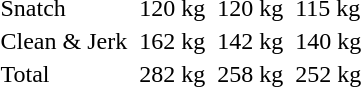<table>
<tr>
<td>Snatch</td>
<td></td>
<td>120 kg</td>
<td></td>
<td>120 kg</td>
<td></td>
<td>115 kg</td>
</tr>
<tr>
<td>Clean & Jerk</td>
<td></td>
<td>162 kg</td>
<td></td>
<td>142 kg</td>
<td></td>
<td>140 kg</td>
</tr>
<tr>
<td>Total</td>
<td></td>
<td>282 kg</td>
<td></td>
<td>258 kg</td>
<td></td>
<td>252 kg</td>
</tr>
</table>
